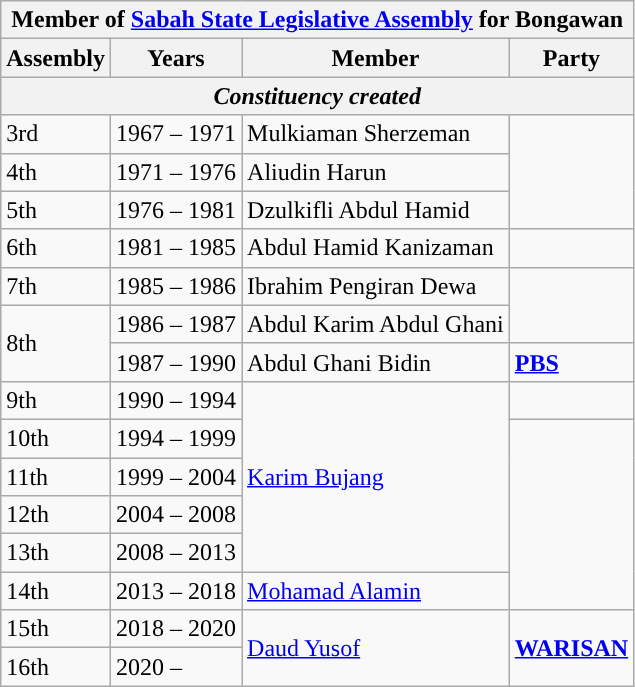<table class="wikitable">
<tr>
<th colspan="4">Member of <a href='#'>Sabah State Legislative Assembly</a> for Bongawan</th>
</tr>
<tr>
<th>Assembly</th>
<th>Years</th>
<th>Member</th>
<th>Party</th>
</tr>
<tr>
<th colspan="4" align="center"><em>Constituency created</em></th>
</tr>
<tr>
<td>3rd</td>
<td>1967 – 1971</td>
<td>Mulkiaman Sherzeman</td>
<td rowspan="3"></td>
</tr>
<tr>
<td>4th</td>
<td>1971 – 1976</td>
<td>Aliudin Harun</td>
</tr>
<tr>
<td>5th</td>
<td>1976 – 1981</td>
<td>Dzulkifli Abdul Hamid</td>
</tr>
<tr>
<td>6th</td>
<td>1981 – 1985</td>
<td>Abdul Hamid Kanizaman</td>
<td></td>
</tr>
<tr>
<td>7th</td>
<td>1985 – 1986</td>
<td>Ibrahim Pengiran Dewa</td>
<td rowspan="2"></td>
</tr>
<tr>
<td rowspan="2">8th</td>
<td>1986 – 1987</td>
<td>Abdul Karim Abdul Ghani</td>
</tr>
<tr>
<td>1987 – 1990</td>
<td>Abdul Ghani Bidin</td>
<td><strong><a href='#'>PBS</a></strong></td>
</tr>
<tr>
<td>9th</td>
<td>1990 – 1994</td>
<td rowspan="5"><a href='#'>Karim Bujang</a></td>
<td></td>
</tr>
<tr>
<td>10th</td>
<td>1994 – 1999</td>
<td rowspan="5"></td>
</tr>
<tr>
<td>11th</td>
<td>1999 – 2004</td>
</tr>
<tr>
<td>12th</td>
<td>2004 – 2008</td>
</tr>
<tr>
<td>13th</td>
<td>2008 – 2013</td>
</tr>
<tr>
<td>14th</td>
<td>2013 – 2018</td>
<td><a href='#'>Mohamad Alamin</a></td>
</tr>
<tr>
<td>15th</td>
<td>2018 – 2020</td>
<td rowspan="2"><a href='#'>Daud Yusof</a></td>
<td rowspan="2"><strong><a href='#'>WARISAN</a></strong></td>
</tr>
<tr>
<td>16th</td>
<td>2020 –</td>
</tr>
</table>
